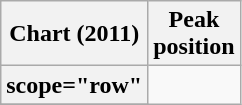<table class="wikitable plainrowheaders sortable" style="text-align:center;">
<tr>
<th scope="col">Chart (2011)</th>
<th scope="col">Peak<br>position</th>
</tr>
<tr>
<th>scope="row"</th>
</tr>
<tr>
</tr>
</table>
